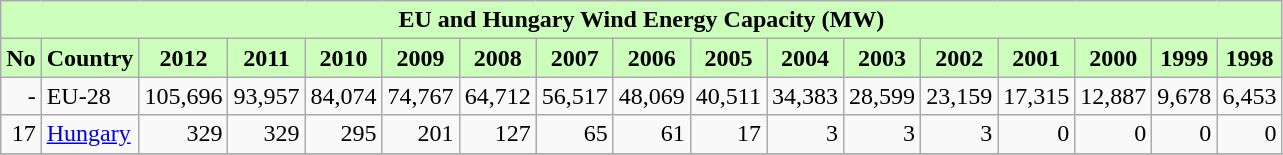<table class="wikitable" style="text-align:right;">
<tr>
<th colspan="17"  style="text-align:center; background:#cfb;">EU and Hungary Wind Energy Capacity (MW)</th>
</tr>
<tr>
<th style="background:#cfb;">No</th>
<th style="background:#cfb;">Country</th>
<th style="background:#cfb;">2012</th>
<th style="background:#cfb;">2011</th>
<th style="background:#cfb;">2010</th>
<th style="background:#cfb;">2009</th>
<th style="background:#cfb;">2008</th>
<th style="background:#cfb;">2007</th>
<th style="background:#cfb;">2006</th>
<th style="background:#cfb;">2005</th>
<th style="background:#cfb;">2004</th>
<th style="background:#cfb;">2003</th>
<th style="background:#cfb;">2002</th>
<th style="background:#cfb;">2001</th>
<th style="background:#cfb;">2000</th>
<th style="background:#cfb;">1999</th>
<th style="background:#cfb;">1998</th>
</tr>
<tr>
<td>-</td>
<td align=left>EU-28</td>
<td>105,696</td>
<td>93,957</td>
<td>84,074</td>
<td>74,767</td>
<td>64,712</td>
<td>56,517</td>
<td>48,069</td>
<td>40,511</td>
<td>34,383</td>
<td>28,599</td>
<td>23,159</td>
<td>17,315</td>
<td>12,887</td>
<td>9,678</td>
<td>6,453</td>
</tr>
<tr>
<td>17</td>
<td align=left><a href='#'>Hungary</a></td>
<td>329</td>
<td>329</td>
<td>295</td>
<td>201</td>
<td>127</td>
<td>65</td>
<td>61</td>
<td>17</td>
<td>3</td>
<td>3</td>
<td>3</td>
<td>0</td>
<td>0</td>
<td>0</td>
<td>0</td>
</tr>
<tr>
</tr>
</table>
